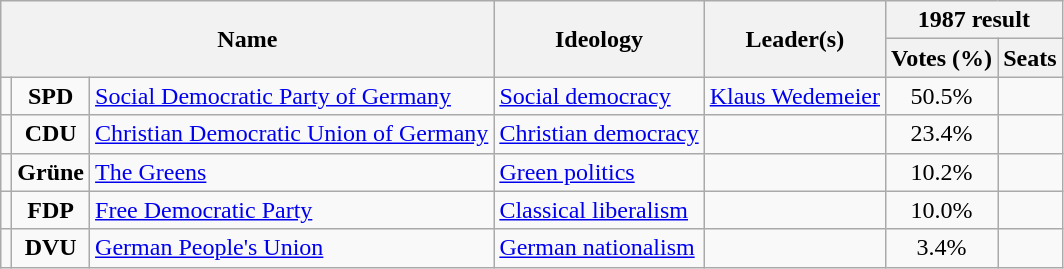<table class="wikitable">
<tr>
<th rowspan=2 colspan=3>Name</th>
<th rowspan=2>Ideology</th>
<th rowspan=2>Leader(s)</th>
<th colspan=2>1987 result</th>
</tr>
<tr>
<th>Votes (%)</th>
<th>Seats</th>
</tr>
<tr>
<td bgcolor=></td>
<td align=center><strong>SPD</strong></td>
<td><a href='#'>Social Democratic Party of Germany</a><br></td>
<td><a href='#'>Social democracy</a></td>
<td><a href='#'>Klaus Wedemeier</a></td>
<td align=center>50.5%</td>
<td></td>
</tr>
<tr>
<td bgcolor=></td>
<td align=center><strong>CDU</strong></td>
<td><a href='#'>Christian Democratic Union of Germany</a><br></td>
<td><a href='#'>Christian democracy</a></td>
<td></td>
<td align=center>23.4%</td>
<td></td>
</tr>
<tr>
<td bgcolor=></td>
<td align=center><strong>Grüne</strong></td>
<td><a href='#'>The Greens</a><br></td>
<td><a href='#'>Green politics</a></td>
<td></td>
<td align=center>10.2%</td>
<td></td>
</tr>
<tr>
<td bgcolor=></td>
<td align=center><strong>FDP</strong></td>
<td><a href='#'>Free Democratic Party</a><br></td>
<td><a href='#'>Classical liberalism</a></td>
<td></td>
<td align=center>10.0%</td>
<td></td>
</tr>
<tr>
<td bgcolor=></td>
<td align=center><strong>DVU</strong></td>
<td><a href='#'>German People's Union</a><br></td>
<td><a href='#'>German nationalism</a></td>
<td></td>
<td align=center>3.4%</td>
<td></td>
</tr>
</table>
